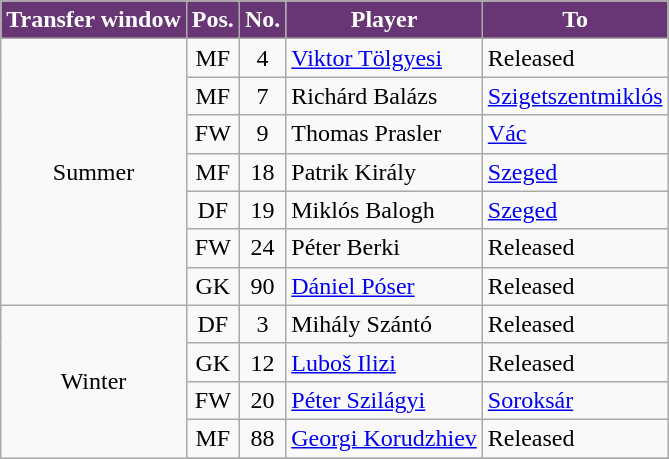<table class="wikitable plainrowheaders sortable">
<tr>
<th style="background-color:#683675; color:#FFFFFF">Transfer window</th>
<th style="background-color:#683675; color:#FFFFFF">Pos.</th>
<th style="background-color:#683675; color:#FFFFFF">No.</th>
<th style="background-color:#683675; color:#FFFFFF">Player</th>
<th style="background-color:#683675; color:#FFFFFF">To</th>
</tr>
<tr>
<td rowspan="7" style="text-align:center;">Summer</td>
<td style="text-align:center;">MF</td>
<td style="text-align:center;">4</td>
<td style="text-align:left;"> <a href='#'>Viktor Tölgyesi</a></td>
<td style="text-align:left;">Released</td>
</tr>
<tr>
<td style="text-align:center;">MF</td>
<td style="text-align:center;">7</td>
<td style="text-align:left;"> Richárd Balázs</td>
<td style="text-align:left;"><a href='#'>Szigetszentmiklós</a></td>
</tr>
<tr>
<td style="text-align:center;">FW</td>
<td style="text-align:center;">9</td>
<td style="text-align:left;"> Thomas Prasler</td>
<td style="text-align:left;"><a href='#'>Vác</a></td>
</tr>
<tr>
<td style="text-align:center;">MF</td>
<td style="text-align:center;">18</td>
<td style="text-align:left;"> Patrik Király</td>
<td style="text-align:left;"><a href='#'>Szeged</a></td>
</tr>
<tr>
<td style="text-align:center;">DF</td>
<td style="text-align:center;">19</td>
<td style="text-align:left;"> Miklós Balogh</td>
<td style="text-align:left;"><a href='#'>Szeged</a></td>
</tr>
<tr>
<td style="text-align:center;">FW</td>
<td style="text-align:center;">24</td>
<td style="text-align:left;"> Péter Berki</td>
<td style="text-align:left;">Released</td>
</tr>
<tr>
<td style="text-align:center;">GK</td>
<td style="text-align:center;">90</td>
<td style="text-align:left;"> <a href='#'>Dániel Póser</a></td>
<td style="text-align:left;">Released</td>
</tr>
<tr>
<td rowspan="5" style="text-align:center;">Winter</td>
<td style="text-align:center;">DF</td>
<td style="text-align:center;">3</td>
<td style="text-align:left;"> Mihály Szántó</td>
<td style="text-align:left;">Released</td>
</tr>
<tr>
<td style="text-align:center;">GK</td>
<td style="text-align:center;">12</td>
<td style="text-align:left;"> <a href='#'>Luboš Ilizi</a></td>
<td style="text-align:left;">Released</td>
</tr>
<tr>
<td style="text-align:center;">FW</td>
<td style="text-align:center;">20</td>
<td style="text-align:left;"> <a href='#'>Péter Szilágyi</a></td>
<td style="text-align:left;"><a href='#'>Soroksár</a></td>
</tr>
<tr>
<td style="text-align:center;">MF</td>
<td style="text-align:center;">88</td>
<td style="text-align:left;"> <a href='#'>Georgi Korudzhiev</a></td>
<td style="text-align:left;">Released</td>
</tr>
<tr>
</tr>
</table>
